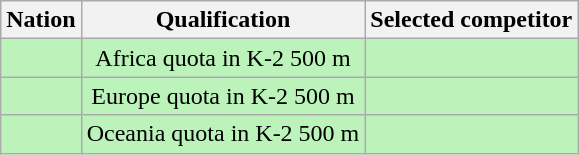<table class="wikitable" style="text-align:center">
<tr>
<th>Nation</th>
<th>Qualification</th>
<th>Selected competitor</th>
</tr>
<tr bgcolor=bbf3bb>
<td align="left"></td>
<td>Africa quota in K-2 500 m</td>
<td></td>
</tr>
<tr bgcolor=bbf3bb>
<td align="left"></td>
<td>Europe quota in K-2 500 m</td>
<td></td>
</tr>
<tr bgcolor=bbf3bb>
<td align="left"></td>
<td>Oceania quota in K-2 500 m</td>
<td></td>
</tr>
</table>
